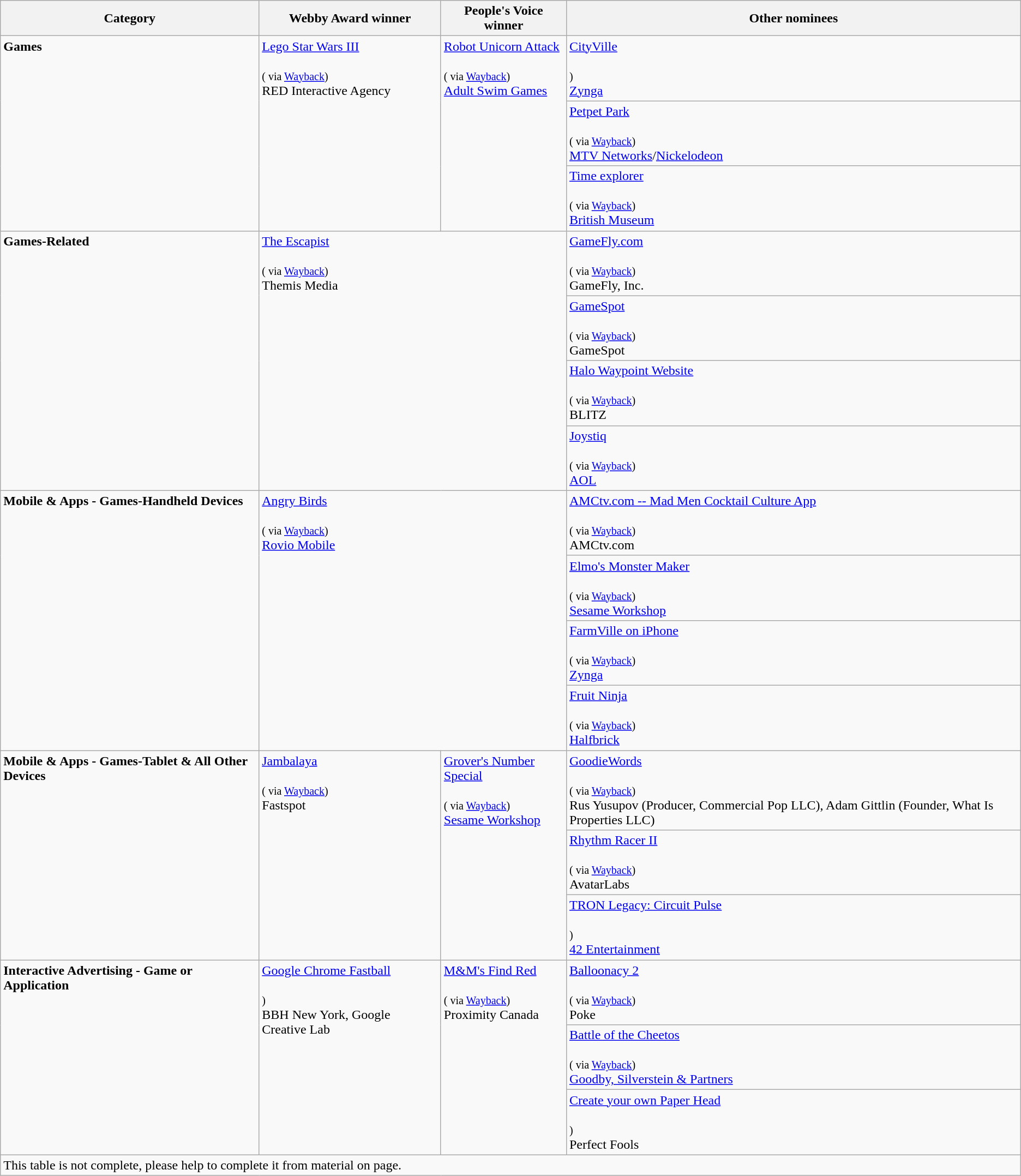<table class="wikitable">
<tr>
<th>Category</th>
<th>Webby Award winner</th>
<th>People's Voice winner</th>
<th>Other nominees</th>
</tr>
<tr valign="top">
<td rowspan="3"><strong>Games</strong></td>
<td rowspan="3"><a href='#'>Lego Star Wars III</a><br><br><small>( via <a href='#'>Wayback</a>)</small><br>
RED Interactive Agency</td>
<td rowspan="3"><a href='#'>Robot Unicorn Attack</a><br><br><small>( via <a href='#'>Wayback</a>)</small><br>
<a href='#'>Adult Swim Games</a></td>
<td><a href='#'>CityVille</a><br><br><small>)</small><br>
<a href='#'>Zynga</a></td>
</tr>
<tr valign="top">
<td><a href='#'>Petpet Park</a><br><br><small>( via <a href='#'>Wayback</a>)</small><br>
<a href='#'>MTV Networks</a>/<a href='#'>Nickelodeon</a></td>
</tr>
<tr valign="top">
<td><a href='#'>Time explorer</a><br><br><small>( via <a href='#'>Wayback</a>)</small><br>
<a href='#'>British Museum</a></td>
</tr>
<tr valign="top">
<td rowspan="4"><strong>Games-Related</strong></td>
<td rowspan="4" colspan="2"><a href='#'>The Escapist</a><br><br><small>( via <a href='#'>Wayback</a>)</small><br>
Themis Media</td>
<td><a href='#'>GameFly.com</a><br><br><small>( via <a href='#'>Wayback</a>)</small><br>
GameFly, Inc.</td>
</tr>
<tr valign="top">
<td><a href='#'>GameSpot</a><br><br><small>( via <a href='#'>Wayback</a>)</small><br>
GameSpot</td>
</tr>
<tr valign="top">
<td><a href='#'>Halo Waypoint Website</a><br><br><small>( via <a href='#'>Wayback</a>)</small><br>
BLITZ</td>
</tr>
<tr valign="top">
<td><a href='#'>Joystiq</a><br><br><small>( via <a href='#'>Wayback</a>)</small><br>
<a href='#'>AOL</a></td>
</tr>
<tr valign="top">
<td rowspan="4"><strong>Mobile & Apps - Games-Handheld Devices</strong></td>
<td rowspan="4" colspan="2"><a href='#'>Angry Birds</a><br><br><small>( via <a href='#'>Wayback</a>)</small><br>
<a href='#'>Rovio Mobile</a></td>
<td><a href='#'>AMCtv.com -- Mad Men Cocktail Culture App</a><br><br><small>( via <a href='#'>Wayback</a>)</small><br>
AMCtv.com</td>
</tr>
<tr valign="top">
<td><a href='#'>Elmo's Monster Maker</a><br><br><small>( via <a href='#'>Wayback</a>)</small><br>
<a href='#'>Sesame Workshop</a></td>
</tr>
<tr valign="top">
<td><a href='#'>FarmVille on iPhone</a><br><br><small>( via <a href='#'>Wayback</a>)</small><br>
<a href='#'>Zynga</a></td>
</tr>
<tr valign="top">
<td><a href='#'>Fruit Ninja</a><br><br><small>( via <a href='#'>Wayback</a>)</small><br>
<a href='#'>Halfbrick</a></td>
</tr>
<tr valign="top">
<td rowspan="3"><strong>Mobile & Apps - Games-Tablet & All Other Devices</strong></td>
<td rowspan="3"><a href='#'>Jambalaya</a><br><br><small>( via <a href='#'>Wayback</a>)</small><br>
Fastspot</td>
<td rowspan="3"><a href='#'>Grover's Number Special</a><br><br><small>( via <a href='#'>Wayback</a>)</small><br>
<a href='#'>Sesame Workshop</a></td>
<td><a href='#'>GoodieWords</a><br><br><small>( via <a href='#'>Wayback</a>)</small><br>
Rus Yusupov (Producer, Commercial Pop LLC), Adam Gittlin (Founder, What Is Properties LLC)</td>
</tr>
<tr valign="top">
<td><a href='#'>Rhythm Racer II</a><br><br><small>( via <a href='#'>Wayback</a>)</small><br>
AvatarLabs</td>
</tr>
<tr valign="top">
<td><a href='#'>TRON Legacy: Circuit Pulse</a><br><br><small>)</small><br>
<a href='#'>42 Entertainment</a></td>
</tr>
<tr valign="top">
<td rowspan="3"><strong>Interactive Advertising - Game or Application</strong></td>
<td rowspan="3"><a href='#'>Google Chrome Fastball</a><br><br><small>)</small><br>
BBH New York, Google Creative Lab</td>
<td rowspan="3"><a href='#'>M&M's Find Red</a><br><br><small>( via <a href='#'>Wayback</a>)</small><br>
Proximity Canada</td>
<td><a href='#'>Balloonacy 2</a><br><br><small>( via <a href='#'>Wayback</a>)</small><br>
Poke</td>
</tr>
<tr valign="top">
<td><a href='#'>Battle of the Cheetos</a><br><br><small>( via <a href='#'>Wayback</a>)</small><br>
<a href='#'>Goodby, Silverstein & Partners</a></td>
</tr>
<tr valign="top">
<td><a href='#'>Create your own Paper Head</a><br><br><small>)</small><br>
Perfect Fools</td>
</tr>
<tr>
<td colspan=4>This table is not complete, please help to complete it from material on  page.</td>
</tr>
</table>
